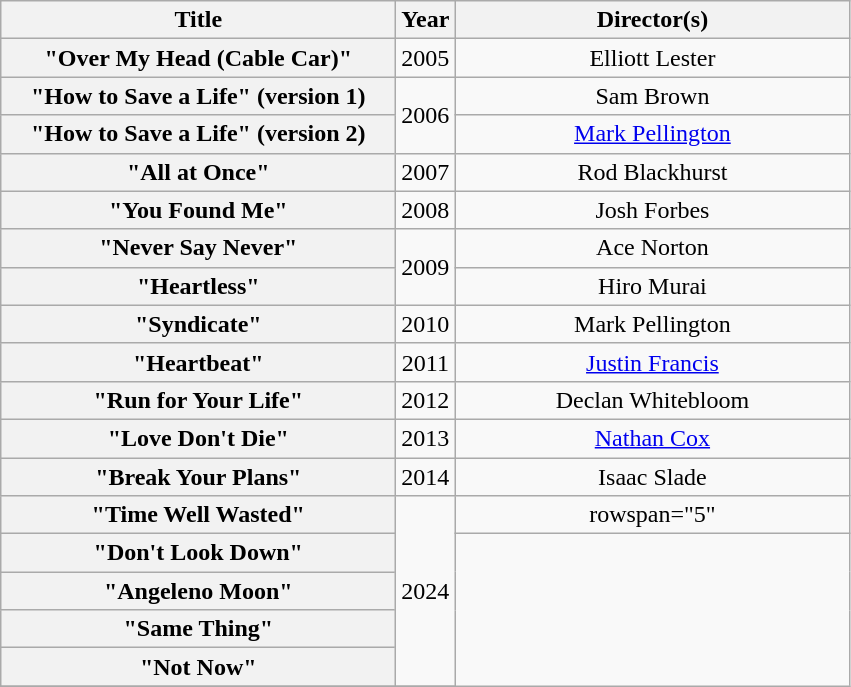<table class="wikitable plainrowheaders" style="text-align:center;">
<tr>
<th scope="col" style="width:16em;">Title</th>
<th scope="col">Year</th>
<th scope="col" style="width:16em;">Director(s)</th>
</tr>
<tr>
<th scope="row">"Over My Head (Cable Car)"</th>
<td>2005</td>
<td>Elliott Lester</td>
</tr>
<tr>
<th scope="row">"How to Save a Life" (version 1)</th>
<td rowspan="2">2006</td>
<td>Sam Brown</td>
</tr>
<tr>
<th scope="row">"How to Save a Life" (version 2)</th>
<td><a href='#'>Mark Pellington</a></td>
</tr>
<tr>
<th scope="row">"All at Once"</th>
<td>2007</td>
<td>Rod Blackhurst</td>
</tr>
<tr>
<th scope="row">"You Found Me"</th>
<td>2008</td>
<td>Josh Forbes</td>
</tr>
<tr>
<th scope="row">"Never Say Never"</th>
<td rowspan="2">2009</td>
<td>Ace Norton</td>
</tr>
<tr>
<th scope="row">"Heartless"</th>
<td>Hiro Murai</td>
</tr>
<tr>
<th scope="row">"Syndicate"</th>
<td>2010</td>
<td>Mark Pellington</td>
</tr>
<tr>
<th scope="row">"Heartbeat"</th>
<td>2011</td>
<td><a href='#'>Justin Francis</a></td>
</tr>
<tr>
<th scope="row">"Run for Your Life"</th>
<td>2012</td>
<td>Declan Whitebloom</td>
</tr>
<tr>
<th scope="row">"Love Don't Die"</th>
<td>2013</td>
<td><a href='#'>Nathan Cox</a></td>
</tr>
<tr>
<th scope="row">"Break Your Plans"</th>
<td>2014</td>
<td>Isaac Slade</td>
</tr>
<tr>
<th scope="row">"Time Well Wasted"</th>
<td rowspan="5">2024</td>
<td>rowspan="5" </td>
</tr>
<tr>
<th scope="row">"Don't Look Down"</th>
</tr>
<tr>
<th scope="row">"Angeleno Moon"</th>
</tr>
<tr>
<th scope="row">"Same Thing"</th>
</tr>
<tr>
<th scope="row">"Not Now"</th>
</tr>
<tr>
</tr>
</table>
